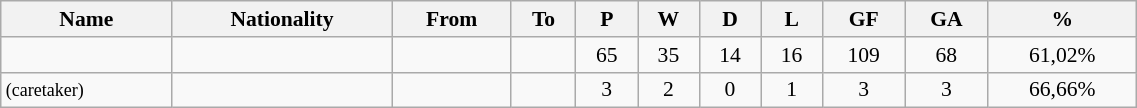<table class="wikitable sortable" style="width:60%; text-align:center; font-size:90%; text-align:left;">
<tr>
<th>Name</th>
<th>Nationality</th>
<th>From</th>
<th>To</th>
<th>P</th>
<th>W</th>
<th>D</th>
<th>L</th>
<th>GF</th>
<th>GA</th>
<th>%</th>
</tr>
<tr>
<td align=left></td>
<td></td>
<td align=left></td>
<td align=left></td>
<td align=center>65</td>
<td align=center>35</td>
<td align=center>14</td>
<td align=center>16</td>
<td align=center>109</td>
<td align=center>68</td>
<td align=center>61,02%</td>
</tr>
<tr>
<td align=left> <small>(caretaker)</small></td>
<td></td>
<td align=left></td>
<td align=left></td>
<td align=center>3</td>
<td align=center>2</td>
<td align=center>0</td>
<td align=center>1</td>
<td align=center>3</td>
<td align=center>3</td>
<td align=center>66,66%</td>
</tr>
</table>
